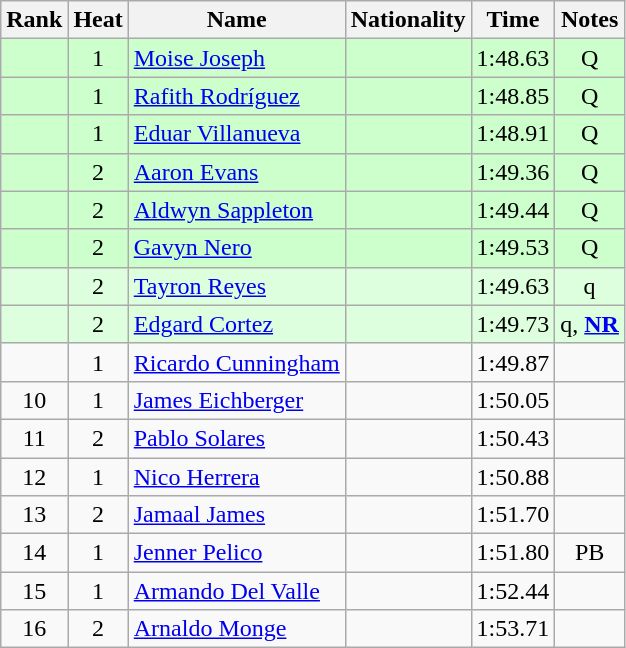<table class="wikitable sortable" style="text-align:center">
<tr>
<th>Rank</th>
<th>Heat</th>
<th>Name</th>
<th>Nationality</th>
<th>Time</th>
<th>Notes</th>
</tr>
<tr bgcolor=ccffcc>
<td></td>
<td>1</td>
<td align=left><a href='#'>Moise Joseph</a></td>
<td align=left></td>
<td>1:48.63</td>
<td>Q</td>
</tr>
<tr bgcolor=ccffcc>
<td></td>
<td>1</td>
<td align=left><a href='#'>Rafith Rodríguez</a></td>
<td align=left></td>
<td>1:48.85</td>
<td>Q</td>
</tr>
<tr bgcolor=ccffcc>
<td></td>
<td>1</td>
<td align=left><a href='#'>Eduar Villanueva</a></td>
<td align=left></td>
<td>1:48.91</td>
<td>Q</td>
</tr>
<tr bgcolor=ccffcc>
<td></td>
<td>2</td>
<td align=left><a href='#'>Aaron Evans</a></td>
<td align=left></td>
<td>1:49.36</td>
<td>Q</td>
</tr>
<tr bgcolor=ccffcc>
<td></td>
<td>2</td>
<td align=left><a href='#'>Aldwyn Sappleton</a></td>
<td align=left></td>
<td>1:49.44</td>
<td>Q</td>
</tr>
<tr bgcolor=ccffcc>
<td></td>
<td>2</td>
<td align=left><a href='#'>Gavyn Nero</a></td>
<td align=left></td>
<td>1:49.53</td>
<td>Q</td>
</tr>
<tr bgcolor=ddffdd>
<td></td>
<td>2</td>
<td align=left><a href='#'>Tayron Reyes</a></td>
<td align=left></td>
<td>1:49.63</td>
<td>q</td>
</tr>
<tr bgcolor=ddffdd>
<td></td>
<td>2</td>
<td align=left><a href='#'>Edgard Cortez</a></td>
<td align=left></td>
<td>1:49.73</td>
<td>q, <strong><a href='#'>NR</a></strong></td>
</tr>
<tr>
<td></td>
<td>1</td>
<td align=left><a href='#'>Ricardo Cunningham</a></td>
<td align=left></td>
<td>1:49.87</td>
<td></td>
</tr>
<tr>
<td>10</td>
<td>1</td>
<td align=left><a href='#'>James Eichberger</a></td>
<td align=left></td>
<td>1:50.05</td>
<td></td>
</tr>
<tr>
<td>11</td>
<td>2</td>
<td align=left><a href='#'>Pablo Solares</a></td>
<td align=left></td>
<td>1:50.43</td>
<td></td>
</tr>
<tr>
<td>12</td>
<td>1</td>
<td align=left><a href='#'>Nico Herrera</a></td>
<td align=left></td>
<td>1:50.88</td>
<td></td>
</tr>
<tr>
<td>13</td>
<td>2</td>
<td align=left><a href='#'>Jamaal James</a></td>
<td align=left></td>
<td>1:51.70</td>
<td></td>
</tr>
<tr>
<td>14</td>
<td>1</td>
<td align=left><a href='#'>Jenner Pelico</a></td>
<td align=left></td>
<td>1:51.80</td>
<td>PB</td>
</tr>
<tr>
<td>15</td>
<td>1</td>
<td align=left><a href='#'>Armando Del Valle</a></td>
<td align=left></td>
<td>1:52.44</td>
<td></td>
</tr>
<tr>
<td>16</td>
<td>2</td>
<td align=left><a href='#'>Arnaldo Monge</a></td>
<td align=left></td>
<td>1:53.71</td>
<td></td>
</tr>
</table>
